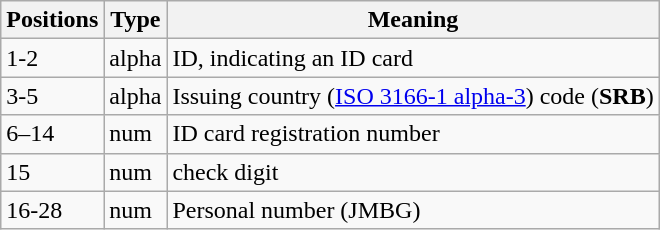<table class="wikitable">
<tr>
<th>Positions</th>
<th>Type</th>
<th>Meaning</th>
</tr>
<tr>
<td>1-2</td>
<td>alpha</td>
<td>ID, indicating an ID card</td>
</tr>
<tr>
<td>3-5</td>
<td>alpha</td>
<td>Issuing country (<a href='#'>ISO 3166-1 alpha-3</a>) code (<strong>SRB</strong>)</td>
</tr>
<tr>
<td>6–14</td>
<td>num</td>
<td>ID card registration number</td>
</tr>
<tr>
<td>15</td>
<td>num</td>
<td>check digit</td>
</tr>
<tr>
<td>16-28</td>
<td>num</td>
<td>Personal number (JMBG)</td>
</tr>
</table>
